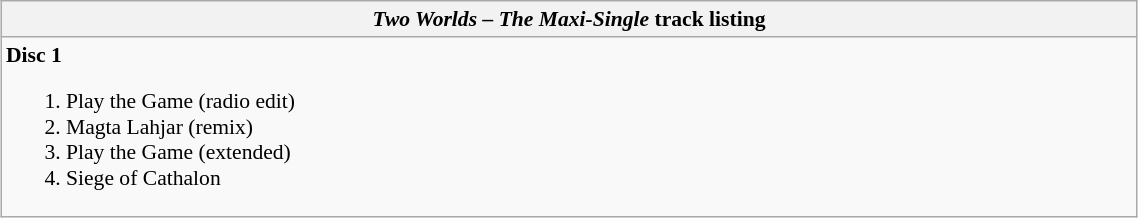<table class="wikitable collapsible collapsed" style="clear:none; font-size:90%; padding:0 auto; width:60%; margin:auto">
<tr>
<th colspan="3"><em>Two Worlds – The Maxi-Single</em> track listing</th>
</tr>
<tr>
<td valign="top"><strong>Disc 1</strong><br><ol><li>Play the Game (radio edit)</li><li>Magta Lahjar (remix)</li><li>Play the Game (extended)</li><li>Siege of Cathalon</li></ol></td>
</tr>
</table>
